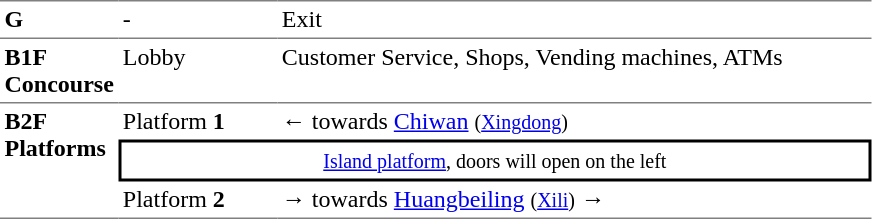<table table border=0 cellspacing=0 cellpadding=3>
<tr>
<td style="border-top:solid 1px gray;" width=50 valign=top><strong>G</strong></td>
<td style="border-top:solid 1px gray;" width=100 valign=top>-</td>
<td style="border-top:solid 1px gray;" width=390 valign=top>Exit</td>
</tr>
<tr>
<td style="border-bottom:solid 1px gray; border-top:solid 1px gray;" valign=top width=50><strong>B1F<br>Concourse</strong></td>
<td style="border-bottom:solid 1px gray; border-top:solid 1px gray;" valign=top width=100>Lobby</td>
<td style="border-bottom:solid 1px gray; border-top:solid 1px gray;" valign=top width=390>Customer Service, Shops, Vending machines, ATMs</td>
</tr>
<tr>
<td style="border-bottom:solid 1px gray;" rowspan="3" valign=top><strong>B2F<br>Platforms</strong></td>
<td>Platform <strong>1</strong></td>
<td>←  towards <a href='#'>Chiwan</a> <small>(<a href='#'>Xingdong</a>)</small></td>
</tr>
<tr>
<td style="border-right:solid 2px black;border-left:solid 2px black;border-top:solid 2px black;border-bottom:solid 2px black;text-align:center;" colspan=2><small><a href='#'>Island platform</a>, doors will open on the left</small></td>
</tr>
<tr>
<td style="border-bottom:solid 1px gray;">Platform <strong>2</strong></td>
<td style="border-bottom:solid 1px gray;"><span>→</span>  towards <a href='#'>Huangbeiling</a> <small>(<a href='#'>Xili</a>)</small> →</td>
</tr>
</table>
